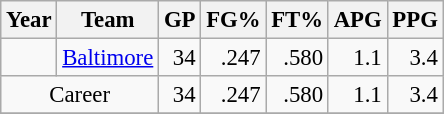<table class="wikitable sortable" style="font-size:95%; text-align:right;">
<tr>
<th>Year</th>
<th>Team</th>
<th>GP</th>
<th>FG%</th>
<th>FT%</th>
<th>APG</th>
<th>PPG</th>
</tr>
<tr>
<td style="text-align:left;"></td>
<td style="text-align:left;"><a href='#'>Baltimore</a></td>
<td>34</td>
<td>.247</td>
<td>.580</td>
<td>1.1</td>
<td>3.4</td>
</tr>
<tr>
<td style="text-align:center;" colspan="2">Career</td>
<td>34</td>
<td>.247</td>
<td>.580</td>
<td>1.1</td>
<td>3.4</td>
</tr>
<tr>
</tr>
</table>
